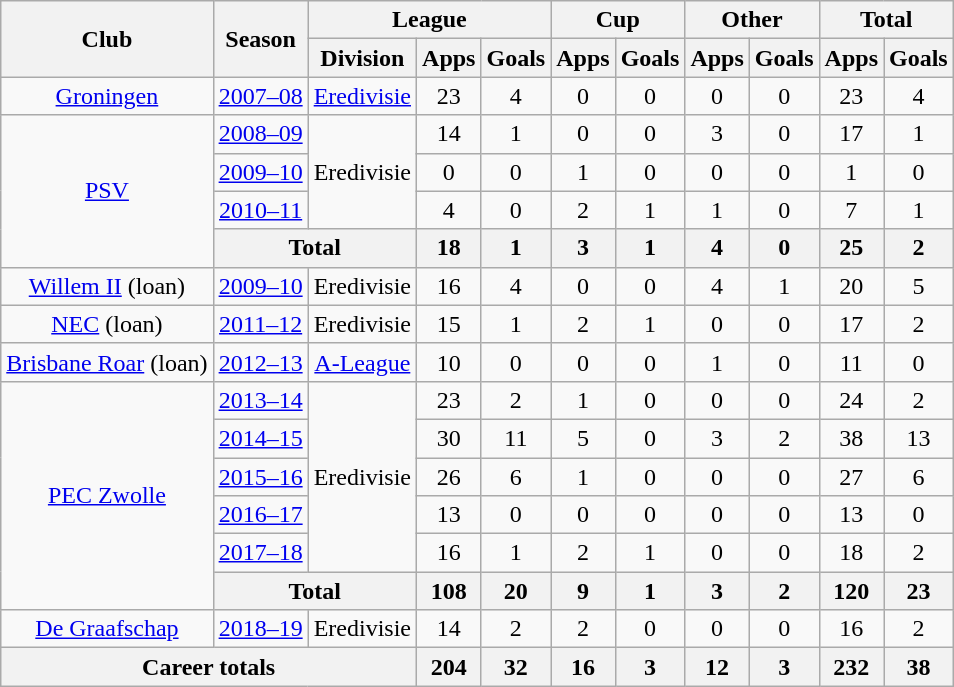<table class="wikitable" style="text-align: center">
<tr>
<th rowspan="2">Club</th>
<th rowspan="2">Season</th>
<th colspan="3">League</th>
<th colspan="2">Cup</th>
<th colspan="2">Other</th>
<th colspan="2">Total</th>
</tr>
<tr>
<th>Division</th>
<th>Apps</th>
<th>Goals</th>
<th>Apps</th>
<th>Goals</th>
<th>Apps</th>
<th>Goals</th>
<th>Apps</th>
<th>Goals</th>
</tr>
<tr>
<td><a href='#'>Groningen</a></td>
<td><a href='#'>2007–08</a></td>
<td><a href='#'>Eredivisie</a></td>
<td>23</td>
<td>4</td>
<td>0</td>
<td>0</td>
<td>0</td>
<td>0</td>
<td>23</td>
<td>4</td>
</tr>
<tr>
<td rowspan="4"><a href='#'>PSV</a></td>
<td><a href='#'>2008–09</a></td>
<td rowspan="3">Eredivisie</td>
<td>14</td>
<td>1</td>
<td>0</td>
<td>0</td>
<td>3</td>
<td>0</td>
<td>17</td>
<td>1</td>
</tr>
<tr>
<td><a href='#'>2009–10</a></td>
<td>0</td>
<td>0</td>
<td>1</td>
<td>0</td>
<td>0</td>
<td>0</td>
<td>1</td>
<td>0</td>
</tr>
<tr>
<td><a href='#'>2010–11</a></td>
<td>4</td>
<td>0</td>
<td>2</td>
<td>1</td>
<td>1</td>
<td>0</td>
<td>7</td>
<td>1</td>
</tr>
<tr>
<th colspan="2">Total</th>
<th>18</th>
<th>1</th>
<th>3</th>
<th>1</th>
<th>4</th>
<th>0</th>
<th>25</th>
<th>2</th>
</tr>
<tr>
<td><a href='#'>Willem II</a> (loan)</td>
<td><a href='#'>2009–10</a></td>
<td>Eredivisie</td>
<td>16</td>
<td>4</td>
<td>0</td>
<td>0</td>
<td>4</td>
<td>1</td>
<td>20</td>
<td>5</td>
</tr>
<tr>
<td><a href='#'>NEC</a> (loan)</td>
<td><a href='#'>2011–12</a></td>
<td>Eredivisie</td>
<td>15</td>
<td>1</td>
<td>2</td>
<td>1</td>
<td>0</td>
<td>0</td>
<td>17</td>
<td>2</td>
</tr>
<tr>
<td><a href='#'>Brisbane Roar</a> (loan)</td>
<td><a href='#'>2012–13</a></td>
<td><a href='#'>A-League</a></td>
<td>10</td>
<td>0</td>
<td>0</td>
<td>0</td>
<td>1</td>
<td>0</td>
<td>11</td>
<td>0</td>
</tr>
<tr>
<td rowspan="6"><a href='#'>PEC Zwolle</a></td>
<td><a href='#'>2013–14</a></td>
<td rowspan="5">Eredivisie</td>
<td>23</td>
<td>2</td>
<td>1</td>
<td>0</td>
<td>0</td>
<td>0</td>
<td>24</td>
<td>2</td>
</tr>
<tr>
<td><a href='#'>2014–15</a></td>
<td>30</td>
<td>11</td>
<td>5</td>
<td>0</td>
<td>3</td>
<td>2</td>
<td>38</td>
<td>13</td>
</tr>
<tr>
<td><a href='#'>2015–16</a></td>
<td>26</td>
<td>6</td>
<td>1</td>
<td>0</td>
<td>0</td>
<td>0</td>
<td>27</td>
<td>6</td>
</tr>
<tr>
<td><a href='#'>2016–17</a></td>
<td>13</td>
<td>0</td>
<td>0</td>
<td>0</td>
<td>0</td>
<td>0</td>
<td>13</td>
<td>0</td>
</tr>
<tr>
<td><a href='#'>2017–18</a></td>
<td>16</td>
<td>1</td>
<td>2</td>
<td>1</td>
<td>0</td>
<td>0</td>
<td>18</td>
<td>2</td>
</tr>
<tr>
<th colspan="2">Total</th>
<th>108</th>
<th>20</th>
<th>9</th>
<th>1</th>
<th>3</th>
<th>2</th>
<th>120</th>
<th>23</th>
</tr>
<tr>
<td rowspan="1"><a href='#'>De Graafschap</a></td>
<td><a href='#'>2018–19</a></td>
<td rowspan="1">Eredivisie</td>
<td>14</td>
<td>2</td>
<td>2</td>
<td>0</td>
<td>0</td>
<td>0</td>
<td>16</td>
<td>2</td>
</tr>
<tr>
<th colspan="3">Career totals</th>
<th>204</th>
<th>32</th>
<th>16</th>
<th>3</th>
<th>12</th>
<th>3</th>
<th>232</th>
<th>38</th>
</tr>
</table>
